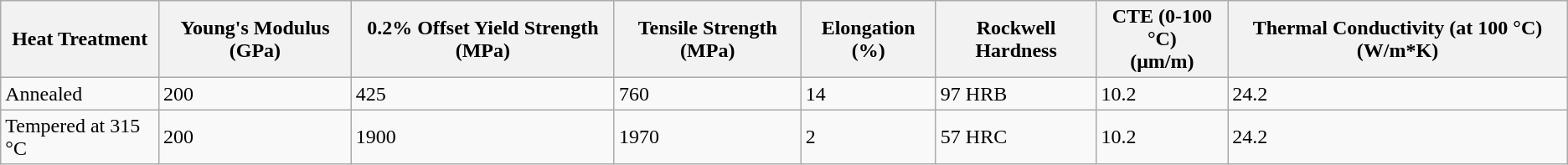<table class="wikitable">
<tr>
<th>Heat Treatment</th>
<th>Young's Modulus (GPa)</th>
<th>0.2% Offset Yield Strength (MPa)</th>
<th>Tensile Strength (MPa)</th>
<th>Elongation (%)</th>
<th>Rockwell Hardness</th>
<th>CTE (0-100 °C)<br>(μm/m)</th>
<th>Thermal Conductivity (at 100 °C) (W/m*K)</th>
</tr>
<tr>
<td>Annealed</td>
<td>200</td>
<td>425</td>
<td>760</td>
<td>14</td>
<td>97 HRB</td>
<td>10.2</td>
<td>24.2</td>
</tr>
<tr>
<td>Tempered at 315 °C</td>
<td>200</td>
<td>1900</td>
<td>1970</td>
<td>2</td>
<td>57 HRC</td>
<td>10.2</td>
<td>24.2</td>
</tr>
</table>
